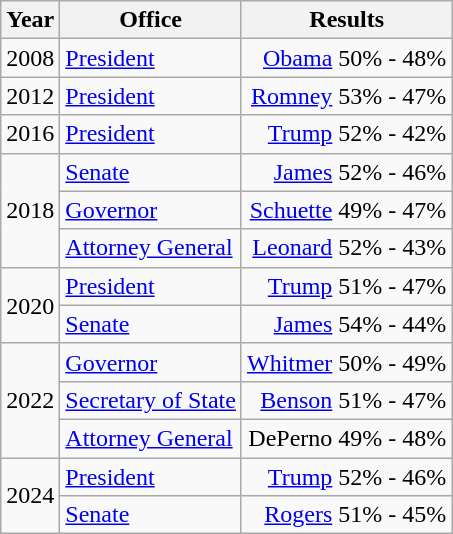<table class=wikitable>
<tr>
<th>Year</th>
<th>Office</th>
<th>Results</th>
</tr>
<tr>
<td>2008</td>
<td><a href='#'>President</a></td>
<td align="right" ><a href='#'>Obama</a> 50% - 48%</td>
</tr>
<tr>
<td>2012</td>
<td><a href='#'>President</a></td>
<td align="right" ><a href='#'>Romney</a> 53% - 47%</td>
</tr>
<tr>
<td>2016</td>
<td><a href='#'>President</a></td>
<td align="right" ><a href='#'>Trump</a> 52% - 42%</td>
</tr>
<tr>
<td rowspan=3>2018</td>
<td><a href='#'>Senate</a></td>
<td align="right" ><a href='#'>James</a> 52% - 46%</td>
</tr>
<tr>
<td><a href='#'>Governor</a></td>
<td align="right" ><a href='#'>Schuette</a> 49% - 47%</td>
</tr>
<tr>
<td><a href='#'>Attorney General</a></td>
<td align="right" ><a href='#'>Leonard</a> 52% - 43%</td>
</tr>
<tr>
<td rowspan=2>2020</td>
<td><a href='#'>President</a></td>
<td align="right" ><a href='#'>Trump</a> 51% - 47%</td>
</tr>
<tr>
<td><a href='#'>Senate</a></td>
<td align="right" ><a href='#'>James</a> 54% - 44%</td>
</tr>
<tr>
<td rowspan=3>2022</td>
<td><a href='#'>Governor</a></td>
<td align="right" ><a href='#'>Whitmer</a> 50% - 49%</td>
</tr>
<tr>
<td><a href='#'>Secretary of State</a></td>
<td align="right" ><a href='#'>Benson</a> 51% - 47%</td>
</tr>
<tr>
<td><a href='#'>Attorney General</a></td>
<td align="right" >DePerno 49% - 48%</td>
</tr>
<tr>
<td rowspan=2>2024</td>
<td><a href='#'>President</a></td>
<td align="right" ><a href='#'>Trump</a> 52% - 46%</td>
</tr>
<tr>
<td><a href='#'>Senate</a></td>
<td align="right" ><a href='#'>Rogers</a> 51% - 45%</td>
</tr>
</table>
